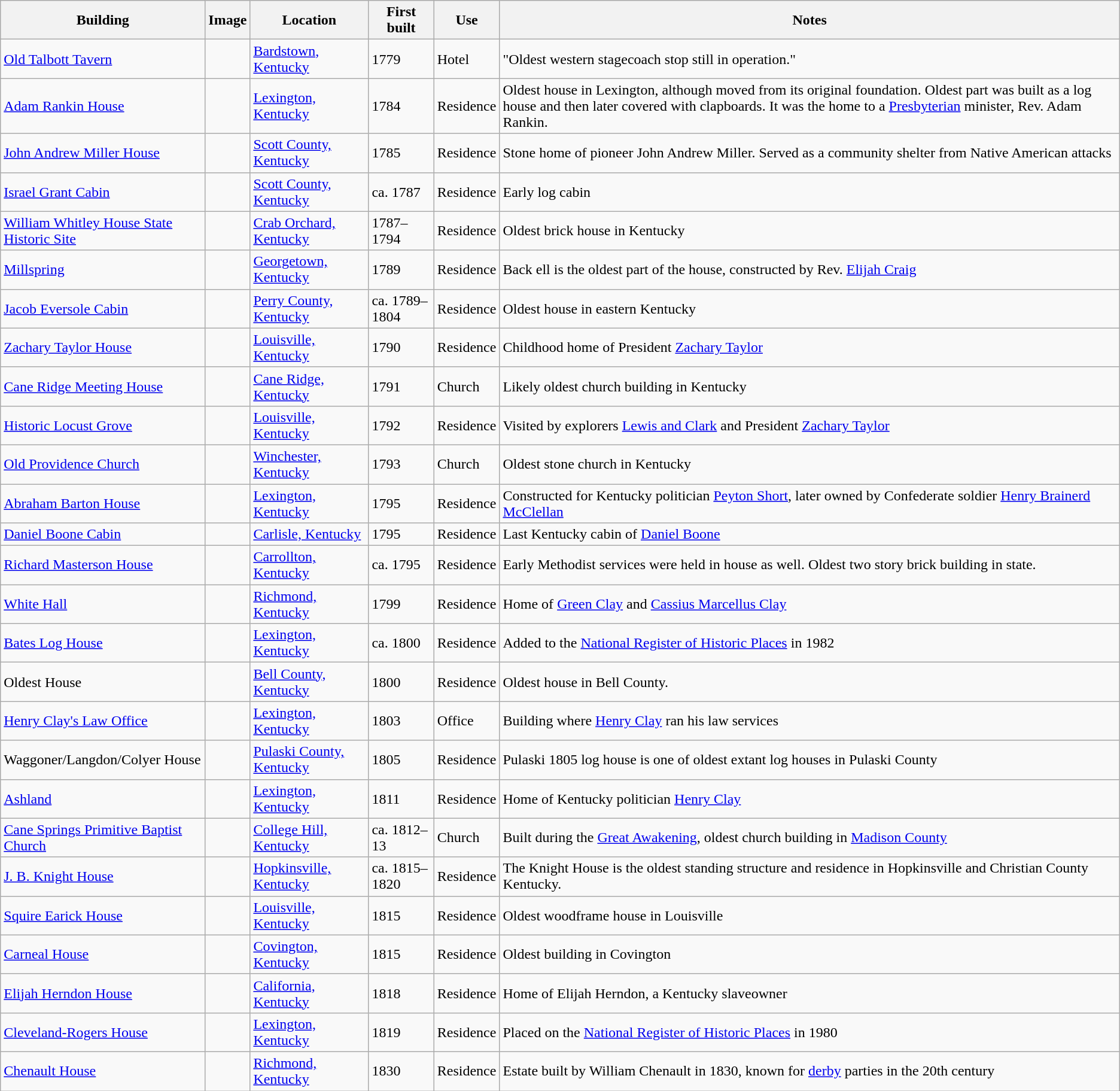<table class="wikitable sortable">
<tr>
<th>Building</th>
<th class="unsortable">Image</th>
<th>Location</th>
<th>First built</th>
<th>Use</th>
<th class="unsortable">Notes</th>
</tr>
<tr>
<td><a href='#'>Old Talbott Tavern</a></td>
<td></td>
<td><a href='#'>Bardstown, Kentucky</a></td>
<td>1779</td>
<td>Hotel</td>
<td>"Oldest western stagecoach stop still in operation."</td>
</tr>
<tr>
<td><a href='#'>Adam Rankin House</a></td>
<td></td>
<td><a href='#'>Lexington, Kentucky</a></td>
<td>1784</td>
<td>Residence</td>
<td>Oldest house in Lexington, although moved from its original foundation. Oldest part was built as a log house and then later covered with clapboards. It was the home to a <a href='#'>Presbyterian</a> minister, Rev. Adam Rankin.</td>
</tr>
<tr>
<td><a href='#'>John Andrew Miller House</a></td>
<td></td>
<td><a href='#'>Scott County, Kentucky</a></td>
<td>1785</td>
<td>Residence</td>
<td>Stone home of pioneer John Andrew Miller. Served as a community shelter from Native American attacks</td>
</tr>
<tr>
<td><a href='#'>Israel Grant Cabin</a></td>
<td></td>
<td><a href='#'>Scott County, Kentucky</a></td>
<td>ca. 1787</td>
<td>Residence</td>
<td>Early log cabin</td>
</tr>
<tr>
<td><a href='#'>William Whitley House State Historic Site</a></td>
<td></td>
<td><a href='#'>Crab Orchard, Kentucky</a></td>
<td>1787–1794</td>
<td>Residence</td>
<td>Oldest brick house in Kentucky</td>
</tr>
<tr>
<td><a href='#'>Millspring</a></td>
<td></td>
<td><a href='#'>Georgetown, Kentucky</a></td>
<td>1789</td>
<td>Residence</td>
<td>Back ell is the oldest part of the house, constructed by Rev. <a href='#'>Elijah Craig</a></td>
</tr>
<tr>
<td><a href='#'>Jacob Eversole Cabin</a></td>
<td></td>
<td><a href='#'>Perry County, Kentucky</a></td>
<td>ca. 1789–1804</td>
<td>Residence</td>
<td>Oldest house in eastern Kentucky</td>
</tr>
<tr>
<td><a href='#'>Zachary Taylor House</a></td>
<td></td>
<td><a href='#'>Louisville, Kentucky</a></td>
<td>1790</td>
<td>Residence</td>
<td>Childhood home of President <a href='#'>Zachary Taylor</a></td>
</tr>
<tr>
<td><a href='#'>Cane Ridge Meeting House</a></td>
<td></td>
<td><a href='#'>Cane Ridge, Kentucky</a></td>
<td>1791</td>
<td>Church</td>
<td>Likely oldest church building in Kentucky</td>
</tr>
<tr>
<td><a href='#'>Historic Locust Grove</a></td>
<td></td>
<td><a href='#'>Louisville, Kentucky</a></td>
<td>1792</td>
<td>Residence</td>
<td>Visited by explorers <a href='#'>Lewis and Clark</a> and President <a href='#'>Zachary Taylor</a></td>
</tr>
<tr>
<td><a href='#'>Old Providence Church</a></td>
<td></td>
<td><a href='#'>Winchester, Kentucky</a></td>
<td>1793</td>
<td>Church</td>
<td>Oldest stone church in Kentucky</td>
</tr>
<tr>
<td><a href='#'>Abraham Barton House</a></td>
<td></td>
<td><a href='#'>Lexington, Kentucky</a></td>
<td>1795</td>
<td>Residence</td>
<td>Constructed for Kentucky politician <a href='#'>Peyton Short</a>, later owned by Confederate soldier <a href='#'>Henry Brainerd McClellan</a></td>
</tr>
<tr>
<td><a href='#'>Daniel Boone Cabin</a></td>
<td></td>
<td><a href='#'>Carlisle, Kentucky</a></td>
<td>1795</td>
<td>Residence</td>
<td>Last Kentucky cabin of <a href='#'>Daniel Boone</a></td>
</tr>
<tr>
<td><a href='#'>Richard Masterson House</a></td>
<td></td>
<td><a href='#'>Carrollton, Kentucky</a></td>
<td>ca. 1795</td>
<td>Residence</td>
<td>Early Methodist services were held in house as well. Oldest two story brick building in state.</td>
</tr>
<tr>
<td><a href='#'>White Hall</a></td>
<td></td>
<td><a href='#'>Richmond, Kentucky</a></td>
<td>1799</td>
<td>Residence</td>
<td>Home of <a href='#'>Green Clay</a> and <a href='#'>Cassius Marcellus Clay</a></td>
</tr>
<tr>
<td><a href='#'>Bates Log House</a></td>
<td></td>
<td><a href='#'>Lexington, Kentucky</a></td>
<td>ca. 1800</td>
<td>Residence</td>
<td>Added to the <a href='#'>National Register of Historic Places</a> in 1982</td>
</tr>
<tr>
<td>Oldest House</td>
<td></td>
<td><a href='#'>Bell County, Kentucky</a></td>
<td>1800</td>
<td>Residence</td>
<td>Oldest house in Bell County.</td>
</tr>
<tr>
<td><a href='#'>Henry Clay's Law Office</a></td>
<td></td>
<td><a href='#'>Lexington, Kentucky</a></td>
<td>1803</td>
<td>Office</td>
<td>Building where <a href='#'>Henry Clay</a> ran his law services</td>
</tr>
<tr>
<td>Waggoner/Langdon/Colyer House</td>
<td></td>
<td><a href='#'>Pulaski County, Kentucky</a></td>
<td>1805</td>
<td>Residence</td>
<td>Pulaski 1805 log house is one of oldest extant log houses in Pulaski County</td>
</tr>
<tr>
<td><a href='#'>Ashland</a></td>
<td></td>
<td><a href='#'>Lexington, Kentucky</a></td>
<td>1811</td>
<td>Residence</td>
<td>Home of Kentucky politician <a href='#'>Henry Clay</a></td>
</tr>
<tr>
<td><a href='#'>Cane Springs Primitive Baptist Church</a></td>
<td></td>
<td><a href='#'>College Hill, Kentucky</a></td>
<td>ca. 1812–13</td>
<td>Church</td>
<td>Built during the <a href='#'>Great Awakening</a>, oldest church building in <a href='#'>Madison County</a></td>
</tr>
<tr>
<td><a href='#'>J. B. Knight House</a></td>
<td></td>
<td><a href='#'>Hopkinsville, Kentucky</a></td>
<td>ca. 1815–1820</td>
<td>Residence</td>
<td>The Knight House is the oldest standing structure and residence in Hopkinsville and Christian County Kentucky.</td>
</tr>
<tr>
<td><a href='#'>Squire Earick House</a></td>
<td></td>
<td><a href='#'>Louisville, Kentucky</a></td>
<td>1815</td>
<td>Residence</td>
<td>Oldest woodframe house in Louisville</td>
</tr>
<tr>
<td><a href='#'>Carneal House</a></td>
<td></td>
<td><a href='#'>Covington, Kentucky</a></td>
<td>1815</td>
<td>Residence</td>
<td>Oldest building in Covington</td>
</tr>
<tr>
<td><a href='#'>Elijah Herndon House</a></td>
<td></td>
<td><a href='#'>California, Kentucky</a></td>
<td>1818</td>
<td>Residence</td>
<td>Home of Elijah Herndon, a Kentucky slaveowner</td>
</tr>
<tr>
<td><a href='#'>Cleveland-Rogers House</a></td>
<td></td>
<td><a href='#'>Lexington, Kentucky</a></td>
<td>1819</td>
<td>Residence</td>
<td>Placed on the <a href='#'>National Register of Historic Places</a> in 1980</td>
</tr>
<tr>
<td><a href='#'>Chenault House</a></td>
<td></td>
<td><a href='#'>Richmond, Kentucky</a></td>
<td>1830</td>
<td>Residence</td>
<td>Estate built by William Chenault in 1830, known for <a href='#'>derby</a> parties in the 20th century</td>
</tr>
</table>
